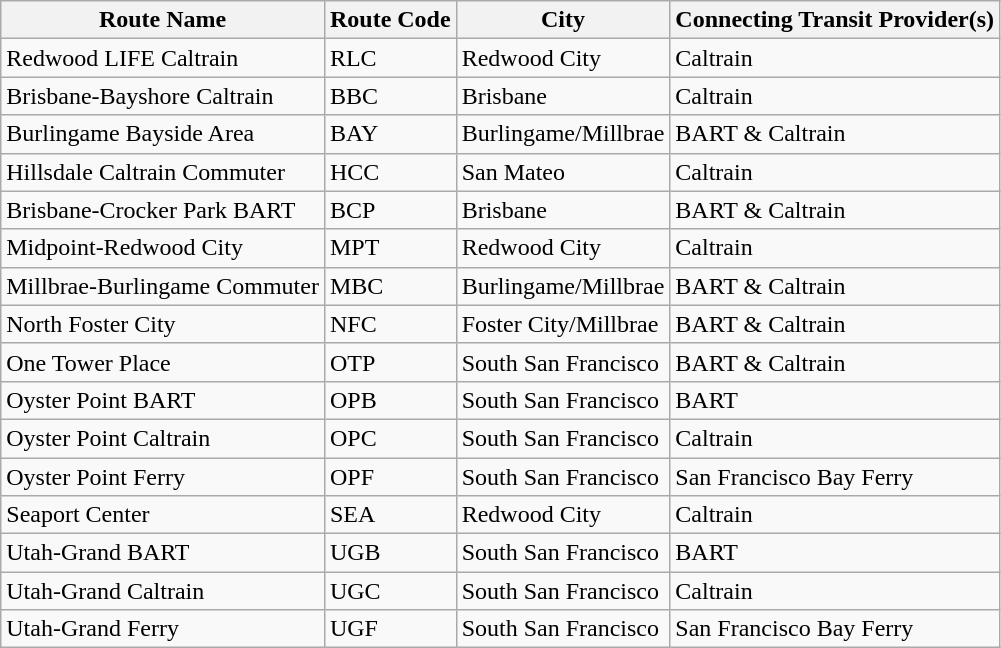<table class="wikitable">
<tr>
<th>Route Name</th>
<th>Route Code</th>
<th>City</th>
<th>Connecting Transit Provider(s)</th>
</tr>
<tr>
<td>Redwood LIFE Caltrain</td>
<td>RLC</td>
<td>Redwood City</td>
<td>Caltrain</td>
</tr>
<tr>
<td>Brisbane-Bayshore Caltrain</td>
<td>BBC</td>
<td>Brisbane</td>
<td>Caltrain</td>
</tr>
<tr>
<td>Burlingame Bayside Area</td>
<td>BAY</td>
<td>Burlingame/Millbrae</td>
<td>BART & Caltrain</td>
</tr>
<tr>
<td>Hillsdale Caltrain Commuter</td>
<td>HCC</td>
<td>San Mateo</td>
<td>Caltrain</td>
</tr>
<tr>
<td>Brisbane-Crocker Park BART</td>
<td>BCP</td>
<td>Brisbane</td>
<td>BART & Caltrain</td>
</tr>
<tr>
<td>Midpoint-Redwood City</td>
<td>MPT</td>
<td>Redwood City</td>
<td>Caltrain</td>
</tr>
<tr>
<td>Millbrae-Burlingame Commuter</td>
<td>MBC</td>
<td>Burlingame/Millbrae</td>
<td>BART & Caltrain</td>
</tr>
<tr>
<td>North Foster City</td>
<td>NFC</td>
<td>Foster City/Millbrae</td>
<td>BART & Caltrain</td>
</tr>
<tr>
<td>One Tower Place</td>
<td>OTP</td>
<td>South San Francisco</td>
<td>BART & Caltrain</td>
</tr>
<tr>
<td>Oyster Point BART</td>
<td>OPB</td>
<td>South San Francisco</td>
<td>BART</td>
</tr>
<tr>
<td>Oyster Point Caltrain</td>
<td>OPC</td>
<td>South San Francisco</td>
<td>Caltrain</td>
</tr>
<tr>
<td>Oyster Point Ferry</td>
<td>OPF</td>
<td>South San Francisco</td>
<td>San Francisco Bay Ferry</td>
</tr>
<tr>
<td>Seaport Center</td>
<td>SEA</td>
<td>Redwood City</td>
<td>Caltrain</td>
</tr>
<tr>
<td>Utah-Grand BART</td>
<td>UGB</td>
<td>South San Francisco</td>
<td>BART</td>
</tr>
<tr>
<td>Utah-Grand Caltrain</td>
<td>UGC</td>
<td>South San Francisco</td>
<td>Caltrain</td>
</tr>
<tr>
<td>Utah-Grand Ferry</td>
<td>UGF</td>
<td>South San Francisco</td>
<td>San Francisco Bay Ferry</td>
</tr>
</table>
